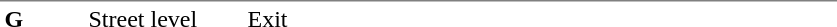<table table border=0 cellspacing=0 cellpadding=3>
<tr>
<td style="border-top:solid 1px gray;" width=50 valign=top><strong>G</strong></td>
<td style="border-top:solid 1px gray;" width=100 valign=top>Street level</td>
<td style="border-top:solid 1px gray;" width=390 valign=top>Exit</td>
</tr>
</table>
